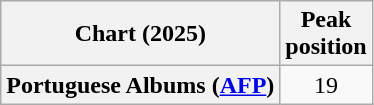<table class="wikitable sortable plainrowheaders" style="text-align:center">
<tr>
<th scope="col">Chart (2025)</th>
<th scope="col">Peak<br>position</th>
</tr>
<tr>
<th scope="row">Portuguese Albums (<a href='#'>AFP</a>)</th>
<td>19</td>
</tr>
</table>
